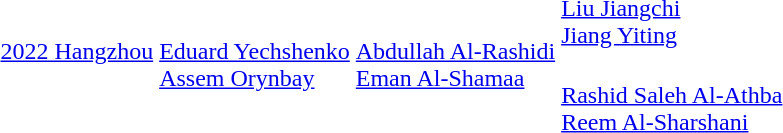<table>
<tr>
<td rowspan=2><a href='#'>2022 Hangzhou</a></td>
<td rowspan=2><br><a href='#'>Eduard Yechshenko</a> <br><a href='#'>Assem Orynbay</a></td>
<td rowspan=2><br><a href='#'>Abdullah Al-Rashidi</a><br><a href='#'>Eman Al-Shamaa</a></td>
<td><br><a href='#'>Liu Jiangchi</a><br><a href='#'>Jiang Yiting</a></td>
</tr>
<tr>
<td><br><a href='#'>Rashid Saleh Al-Athba</a><br><a href='#'>Reem Al-Sharshani</a></td>
</tr>
</table>
